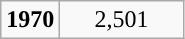<table class="wikitable" style="text-align: center">
<tr>
<td><strong>1970</strong></td>
<td scope="col" style="width: 75px;">2,501</td>
</tr>
</table>
